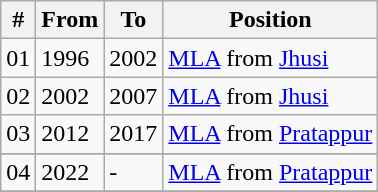<table class="wikitable sortable">
<tr>
<th>#</th>
<th>From</th>
<th>To</th>
<th>Position</th>
</tr>
<tr>
<td>01</td>
<td>1996</td>
<td>2002</td>
<td><a href='#'>MLA</a> from <a href='#'>Jhusi</a></td>
</tr>
<tr>
<td>02</td>
<td>2002</td>
<td>2007</td>
<td><a href='#'>MLA</a> from <a href='#'>Jhusi</a></td>
</tr>
<tr>
<td>03</td>
<td>2012</td>
<td>2017</td>
<td><a href='#'>MLA</a> from <a href='#'>Pratappur</a></td>
</tr>
<tr>
</tr>
<tr>
<td>04</td>
<td>2022</td>
<td>-</td>
<td><a href='#'>MLA</a> from <a href='#'>Pratappur</a></td>
</tr>
<tr>
</tr>
</table>
